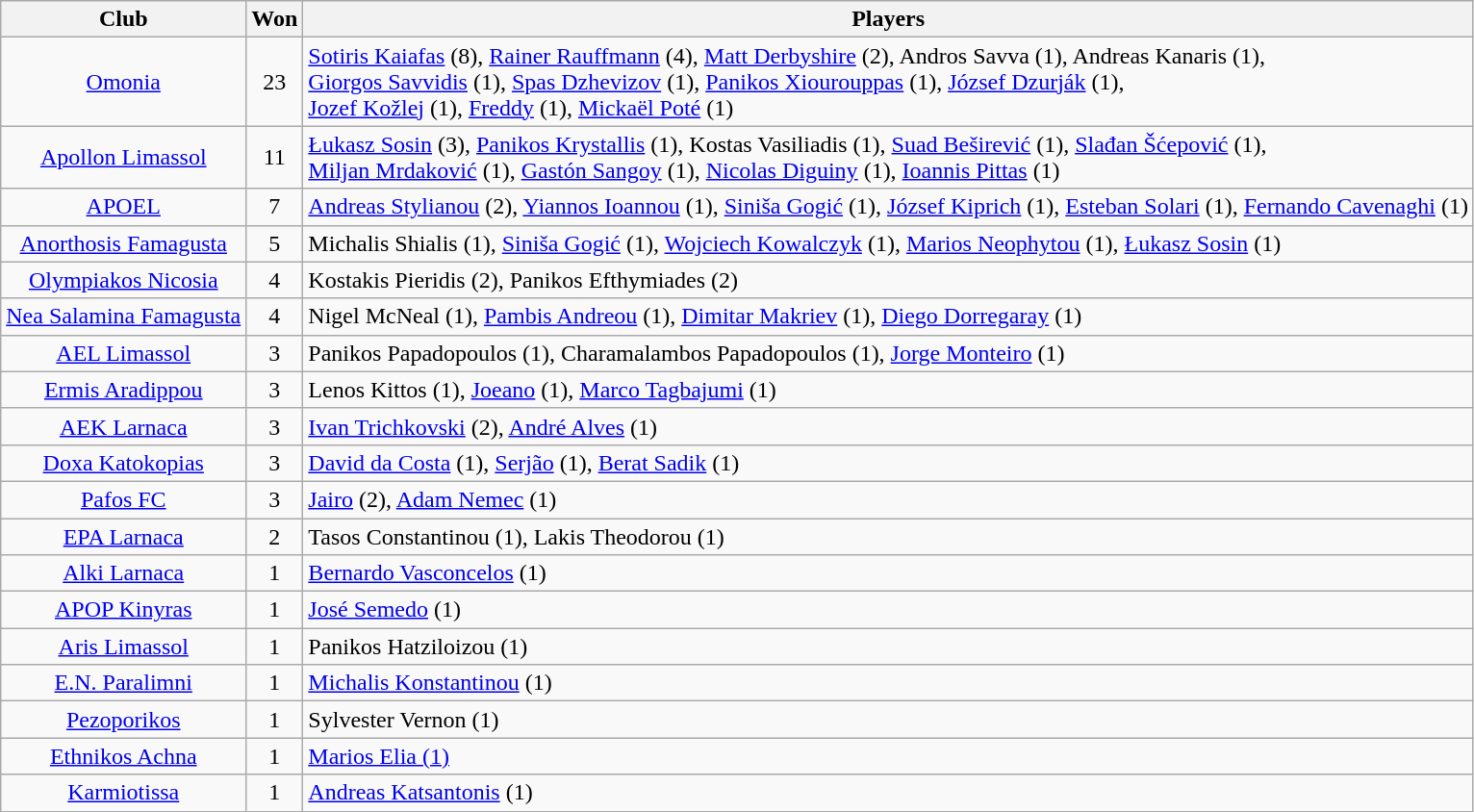<table class="wikitable" style="text-align:center">
<tr>
<th>Club</th>
<th>Won</th>
<th>Players</th>
</tr>
<tr>
<td><a href='#'>Omonia</a></td>
<td>23</td>
<td align="left"><a href='#'>Sotiris Kaiafas</a> (8), <a href='#'>Rainer Rauffmann</a> (4), <a href='#'>Matt Derbyshire</a> (2),  Andros Savva (1), Andreas Kanaris (1),<br><a href='#'>Giorgos Savvidis</a> (1), <a href='#'>Spas Dzhevizov</a> (1), <a href='#'>Panikos Xiourouppas</a> (1), <a href='#'>József Dzurják</a> (1), <br><a href='#'>Jozef Kožlej</a> (1), <a href='#'>Freddy</a> (1), <a href='#'>Mickaël Poté</a> (1)</td>
</tr>
<tr>
<td><a href='#'>Apollon Limassol</a></td>
<td>11</td>
<td align="left"><a href='#'>Łukasz Sosin</a> (3), <a href='#'>Panikos Krystallis</a> (1),  Kostas Vasiliadis (1), <a href='#'>Suad Beširević</a> (1), <a href='#'>Slađan Šćepović</a> (1),<br><a href='#'>Miljan Mrdaković</a> (1), <a href='#'>Gastón Sangoy</a> (1), <a href='#'>Nicolas Diguiny</a> (1), <a href='#'>Ioannis Pittas</a> (1)</td>
</tr>
<tr>
<td><a href='#'>APOEL</a></td>
<td>7</td>
<td align="left"><a href='#'>Andreas Stylianou</a> (2), <a href='#'>Yiannos Ioannou</a> (1), <a href='#'>Siniša Gogić</a> (1), <a href='#'>József Kiprich</a> (1), <a href='#'>Esteban Solari</a> (1), <a href='#'>Fernando Cavenaghi</a> (1)</td>
</tr>
<tr>
<td><a href='#'>Anorthosis Famagusta</a></td>
<td>5</td>
<td align="left">Michalis Shialis (1), <a href='#'>Siniša Gogić</a> (1), <a href='#'>Wojciech Kowalczyk</a> (1), <a href='#'>Marios Neophytou</a> (1), <a href='#'>Łukasz Sosin</a> (1)</td>
</tr>
<tr>
<td><a href='#'>Olympiakos Nicosia</a></td>
<td>4</td>
<td align="left">Kostakis Pieridis (2), Panikos Efthymiades (2)</td>
</tr>
<tr>
<td><a href='#'>Nea Salamina Famagusta</a></td>
<td>4</td>
<td align="left">Nigel McNeal (1), <a href='#'>Pambis Andreou</a> (1), <a href='#'>Dimitar Makriev</a> (1), <a href='#'>Diego Dorregaray</a> (1)</td>
</tr>
<tr>
<td><a href='#'>AEL Limassol</a></td>
<td>3</td>
<td align="left">Panikos Papadopoulos (1), Charamalambos Papadopoulos (1), <a href='#'>Jorge Monteiro</a> (1)</td>
</tr>
<tr>
<td><a href='#'>Ermis Aradippou</a></td>
<td>3</td>
<td align="left">Lenos Kittos (1), <a href='#'>Joeano</a> (1), <a href='#'>Marco Tagbajumi</a> (1)</td>
</tr>
<tr>
<td><a href='#'>AEK Larnaca</a></td>
<td>3</td>
<td align="left"><a href='#'>Ivan Trichkovski</a> (2), <a href='#'>André Alves</a> (1)</td>
</tr>
<tr>
<td><a href='#'>Doxa Katokopias</a></td>
<td>3</td>
<td align="left"><a href='#'>David da Costa</a> (1), <a href='#'>Serjão</a> (1), <a href='#'>Berat Sadik</a> (1)</td>
</tr>
<tr>
<td><a href='#'>Pafos FC</a></td>
<td>3</td>
<td align="left"><a href='#'>Jairo</a> (2), <a href='#'>Adam Nemec</a> (1)</td>
</tr>
<tr>
<td><a href='#'>EPA Larnaca</a></td>
<td>2</td>
<td align="left">Tasos Constantinou (1), Lakis Theodorou (1)</td>
</tr>
<tr>
<td><a href='#'>Alki Larnaca</a></td>
<td>1</td>
<td align="left"><a href='#'>Bernardo Vasconcelos</a> (1)</td>
</tr>
<tr>
<td><a href='#'>APOP Kinyras</a></td>
<td>1</td>
<td align="left"><a href='#'>José Semedo</a> (1)</td>
</tr>
<tr>
<td><a href='#'>Aris Limassol</a></td>
<td>1</td>
<td align="left">Panikos Hatziloizou (1)</td>
</tr>
<tr>
<td><a href='#'>E.N. Paralimni</a></td>
<td>1</td>
<td align="left"><a href='#'>Michalis Konstantinou</a> (1)</td>
</tr>
<tr>
<td><a href='#'>Pezoporikos</a></td>
<td>1</td>
<td align="left">Sylvester Vernon (1)</td>
</tr>
<tr>
<td><a href='#'>Ethnikos Achna</a></td>
<td>1</td>
<td align="left"><a href='#'>Marios Elia (1)</a></td>
</tr>
<tr>
<td><a href='#'>Karmiotissa</a></td>
<td>1</td>
<td align="left"><a href='#'>Andreas Katsantonis</a> (1)</td>
</tr>
</table>
